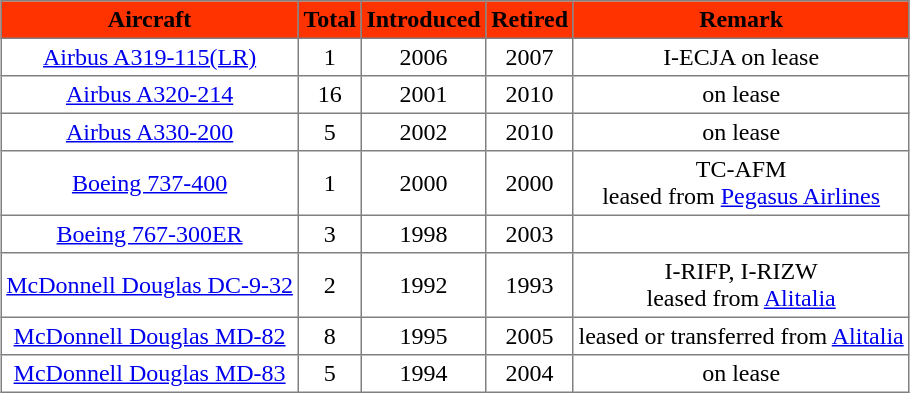<table class="toccolours" border="1" cellpadding="3" style="border-collapse:collapse; margin:auto;text-align:center">
<tr bgcolor=#FF3300>
<th><span>Aircraft</span></th>
<th><span>Total</span></th>
<th><span>Introduced</span></th>
<th><span>Retired</span></th>
<th><span>Remark</span></th>
</tr>
<tr>
<td><a href='#'>Airbus A319-115(LR)</a></td>
<td>1</td>
<td>2006</td>
<td>2007</td>
<td>I-ECJA on lease</td>
</tr>
<tr>
<td><a href='#'>Airbus A320-214</a></td>
<td>16</td>
<td>2001</td>
<td>2010</td>
<td>on lease</td>
</tr>
<tr>
<td><a href='#'>Airbus A330-200</a></td>
<td>5</td>
<td>2002</td>
<td>2010</td>
<td>on lease</td>
</tr>
<tr>
<td><a href='#'>Boeing 737-400</a></td>
<td>1</td>
<td>2000</td>
<td>2000</td>
<td>TC-AFM<br>leased from <a href='#'>Pegasus Airlines</a></td>
</tr>
<tr>
<td><a href='#'>Boeing 767-300ER</a></td>
<td>3</td>
<td>1998</td>
<td>2003</td>
<td></td>
</tr>
<tr>
<td><a href='#'>McDonnell Douglas DC-9-32</a></td>
<td>2</td>
<td>1992</td>
<td>1993</td>
<td>I-RIFP, I-RIZW<br>leased from <a href='#'>Alitalia</a></td>
</tr>
<tr>
<td><a href='#'>McDonnell Douglas MD-82</a></td>
<td>8</td>
<td>1995</td>
<td>2005</td>
<td>leased or transferred from <a href='#'>Alitalia</a></td>
</tr>
<tr>
<td><a href='#'>McDonnell Douglas MD-83</a></td>
<td>5</td>
<td>1994</td>
<td>2004</td>
<td>on lease</td>
</tr>
</table>
